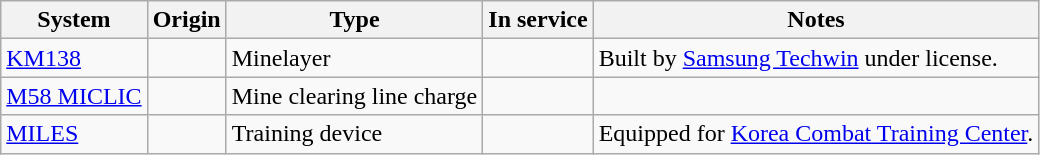<table class="wikitable sortable">
<tr>
<th>System</th>
<th>Origin</th>
<th>Type</th>
<th>In service</th>
<th>Notes</th>
</tr>
<tr>
<td><a href='#'>KM138</a></td>
<td><br></td>
<td>Minelayer</td>
<td></td>
<td>Built by <a href='#'>Samsung Techwin</a> under license.</td>
</tr>
<tr>
<td><a href='#'>M58 MICLIC</a></td>
<td></td>
<td>Mine clearing line charge</td>
<td></td>
<td></td>
</tr>
<tr>
<td><a href='#'>MILES</a></td>
<td></td>
<td>Training device</td>
<td></td>
<td>Equipped for <a href='#'>Korea Combat Training Center</a>.</td>
</tr>
</table>
